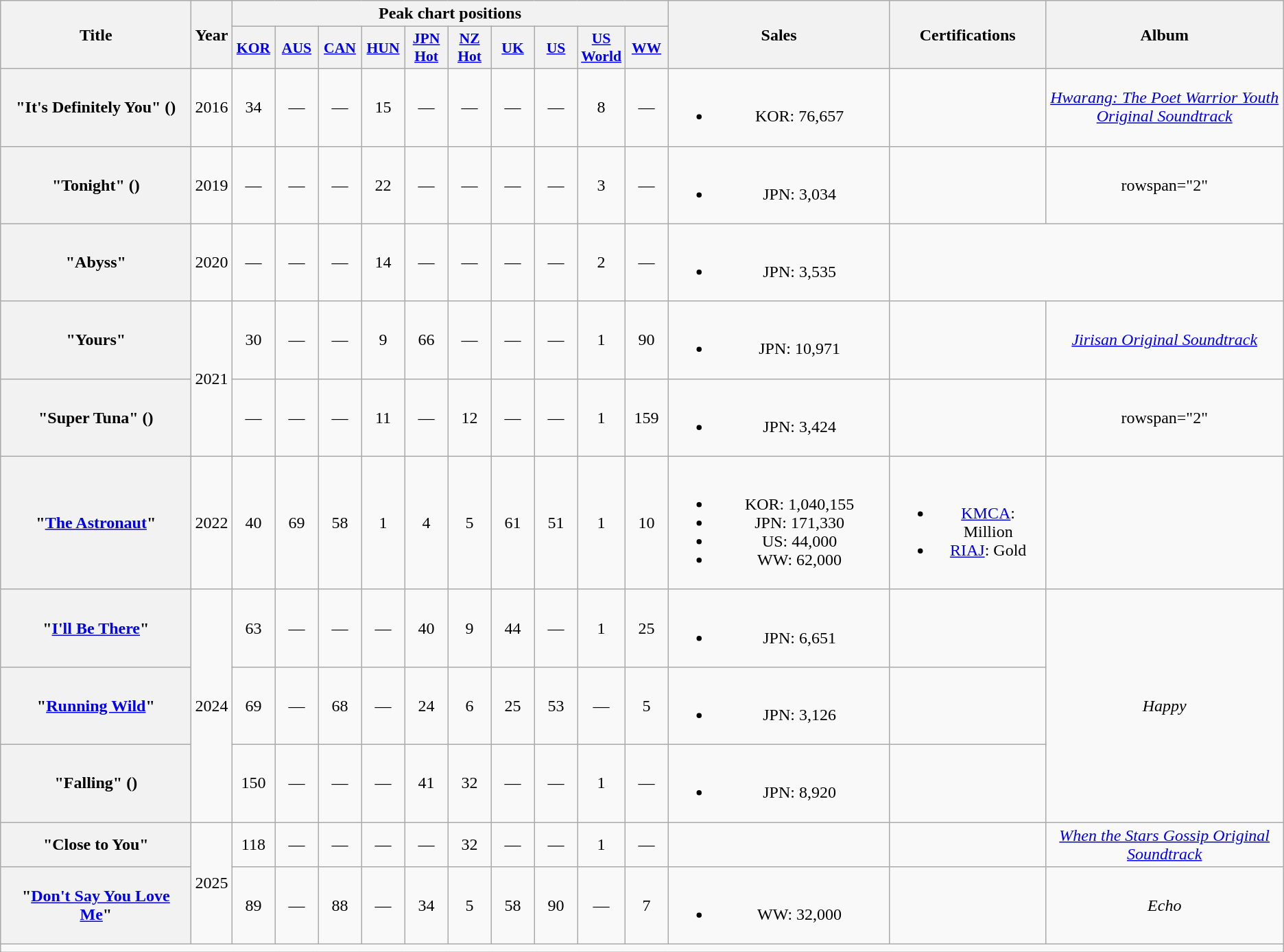<table class="wikitable plainrowheaders" style="text-align:center;">
<tr>
<th scope="col" rowspan="2">Title</th>
<th scope="col" rowspan="2">Year</th>
<th scope="col" colspan="10">Peak chart positions</th>
<th scope="col" rowspan="2" style="width:13em;">Sales</th>
<th scope="col" rowspan="2">Certifications</th>
<th scope="col" rowspan="2" style="width:14em;">Album</th>
</tr>
<tr>
<th scope="col" style="width:2.45em;font-size:90%;"><a href='#'>KOR</a><br></th>
<th scope="col" style="width:2.45em;font-size:90%;"><a href='#'>AUS</a><br></th>
<th scope="col" style="width:2.45em;font-size:90%;"><a href='#'>CAN</a><br></th>
<th scope="col" style="width:2.45em;font-size:90%;"><a href='#'>HUN</a><br></th>
<th scope="col" style="width:2.45em;font-size:90%;"><a href='#'>JPN Hot</a><br></th>
<th scope="col" style="width:2.45em;font-size:90%;"><a href='#'>NZ<br>Hot</a><br></th>
<th scope="col" style="width:2.45em;font-size:90%;"><a href='#'>UK</a><br></th>
<th scope="col" style="width:2.45em;font-size:90%;"><a href='#'>US</a><br></th>
<th scope="col" style="width:2.45em;font-size:90%;"><a href='#'>US World</a><br></th>
<th scope="col" style="width:2.45em;font-size:90%;"><a href='#'>WW</a><br></th>
</tr>
<tr>
<th scope="row">"It's Definitely You" ()<br></th>
<td>2016</td>
<td>34</td>
<td>—</td>
<td>—</td>
<td>15</td>
<td>—</td>
<td>—</td>
<td>—</td>
<td>—</td>
<td>8</td>
<td>—</td>
<td><br><ul><li>KOR: 76,657</li></ul></td>
<td></td>
<td><em><a href='#'>Hwarang: The Poet Warrior Youth Original Soundtrack</a></em></td>
</tr>
<tr>
<th scope="row">"Tonight" ()</th>
<td>2019</td>
<td>—</td>
<td>—</td>
<td>—</td>
<td>22</td>
<td>—</td>
<td>—</td>
<td>—</td>
<td>—</td>
<td>3</td>
<td>—</td>
<td><br><ul><li>JPN: 3,034 </li></ul></td>
<td></td>
<td>rowspan="2" </td>
</tr>
<tr>
<th scope="row">"Abyss"</th>
<td>2020</td>
<td>—</td>
<td>—</td>
<td>—</td>
<td>14</td>
<td>—</td>
<td>—</td>
<td>—</td>
<td>—</td>
<td>2</td>
<td>—</td>
<td><br><ul><li>JPN: 3,535 </li></ul></td>
</tr>
<tr>
<th scope="row">"Yours"</th>
<td rowspan="2">2021</td>
<td>30</td>
<td>—</td>
<td>—</td>
<td>9</td>
<td>66</td>
<td>—</td>
<td>—</td>
<td>—</td>
<td>1</td>
<td>90</td>
<td><br><ul><li>JPN: 10,971 </li></ul></td>
<td></td>
<td><em><a href='#'>Jirisan Original Soundtrack</a></em></td>
</tr>
<tr>
<th scope="row">"Super Tuna" ()</th>
<td>—</td>
<td>—</td>
<td>—</td>
<td>11</td>
<td>—</td>
<td>12</td>
<td>—</td>
<td>—</td>
<td>1</td>
<td>159</td>
<td><br><ul><li>JPN: 3,424 </li></ul></td>
<td></td>
<td>rowspan="2" </td>
</tr>
<tr>
<th scope="row">"<a href='#'>The Astronaut</a>"</th>
<td>2022</td>
<td>40</td>
<td>69</td>
<td>58</td>
<td>1</td>
<td>4</td>
<td>5</td>
<td>61</td>
<td>51</td>
<td>1</td>
<td>10</td>
<td><br><ul><li>KOR: 1,040,155 </li><li>JPN: 171,330</li><li>US: 44,000 </li><li>WW: 62,000 </li></ul></td>
<td><br><ul><li><a href='#'>KMCA</a>: Million </li><li><a href='#'>RIAJ</a>: Gold </li></ul></td>
</tr>
<tr>
<th scope="row">"<a href='#'>I'll Be There</a>"</th>
<td rowspan="3">2024</td>
<td>63</td>
<td>—</td>
<td>—</td>
<td>—</td>
<td>40</td>
<td>9</td>
<td>44</td>
<td>—</td>
<td>1</td>
<td>25</td>
<td><br><ul><li>JPN: 6,651 </li></ul></td>
<td></td>
<td rowspan="3"><em>Happy</em></td>
</tr>
<tr>
<th scope="row">"<a href='#'>Running Wild</a>"</th>
<td>69</td>
<td>—</td>
<td>68</td>
<td>—</td>
<td>24</td>
<td>6</td>
<td>25</td>
<td>53</td>
<td>—</td>
<td>5</td>
<td><br><ul><li>JPN: 3,126 </li></ul></td>
<td></td>
</tr>
<tr>
<th scope="row">"Falling" ()<br></th>
<td>150</td>
<td>—</td>
<td>—</td>
<td>—</td>
<td>41</td>
<td>32</td>
<td>—</td>
<td>—</td>
<td>1</td>
<td>—</td>
<td><br><ul><li>JPN: 8,920 </li></ul></td>
<td></td>
</tr>
<tr>
<th scope="row">"Close to You"</th>
<td rowspan="2">2025</td>
<td>118</td>
<td>—</td>
<td>—</td>
<td>—</td>
<td>—</td>
<td>32</td>
<td>—</td>
<td>—</td>
<td>1</td>
<td>—</td>
<td></td>
<td></td>
<td><em><a href='#'>When the Stars Gossip Original Soundtrack</a></em></td>
</tr>
<tr>
<th scope="row">"<a href='#'>Don't Say You Love Me</a>"</th>
<td>89</td>
<td>—</td>
<td>88</td>
<td>—</td>
<td>34</td>
<td>5</td>
<td>58</td>
<td>90</td>
<td>—</td>
<td>7</td>
<td><br><ul><li>WW: 32,000 </li></ul></td>
<td></td>
<td><em>Echo</em></td>
</tr>
<tr>
<td colspan="15"></td>
</tr>
</table>
